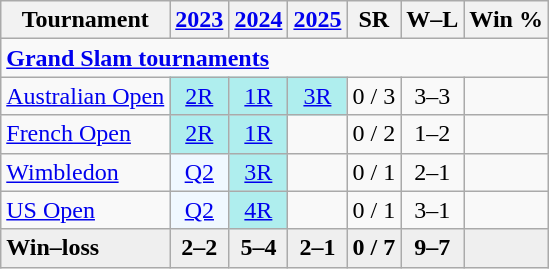<table class=wikitable style=text-align:center>
<tr>
<th>Tournament</th>
<th><a href='#'>2023</a></th>
<th><a href='#'>2024</a></th>
<th><a href='#'>2025</a></th>
<th>SR</th>
<th>W–L</th>
<th>Win %</th>
</tr>
<tr>
<td colspan=7 style=text-align:left><strong><a href='#'>Grand Slam tournaments</a></strong></td>
</tr>
<tr>
<td style=text-align:left><a href='#'>Australian Open</a></td>
<td style=background:#afeeee><a href='#'>2R</a></td>
<td bgcolor=afeeee><a href='#'>1R</a></td>
<td bgcolor=afeeee><a href='#'>3R</a></td>
<td>0 / 3</td>
<td>3–3</td>
<td></td>
</tr>
<tr>
<td style=text-align:left><a href='#'>French Open</a></td>
<td style=background:#afeeee><a href='#'>2R</a></td>
<td style=background:#afeeee><a href='#'>1R</a></td>
<td></td>
<td>0 / 2</td>
<td>1–2</td>
<td></td>
</tr>
<tr>
<td style=text-align:left><a href='#'>Wimbledon</a></td>
<td style=background:#f0f8ff><a href='#'>Q2</a></td>
<td style=background:#afeeee><a href='#'>3R</a></td>
<td></td>
<td>0 / 1</td>
<td>2–1</td>
<td></td>
</tr>
<tr>
<td style=text-align:left><a href='#'>US Open</a></td>
<td style=background:#f0f8ff><a href='#'>Q2</a></td>
<td style=background:#afeeee><a href='#'>4R</a></td>
<td></td>
<td>0 / 1</td>
<td>3–1</td>
<td></td>
</tr>
<tr style=background:#efefef;font-weight:bold>
<td style=text-align:left>Win–loss</td>
<td>2–2</td>
<td>5–4</td>
<td>2–1</td>
<td>0 / 7</td>
<td>9–7</td>
<td></td>
</tr>
</table>
